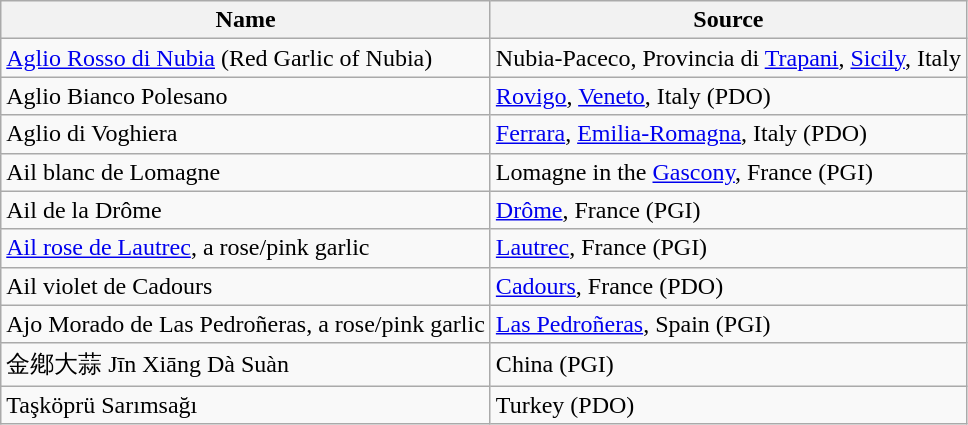<table class="wikitable">
<tr>
<th>Name</th>
<th>Source</th>
</tr>
<tr>
<td><a href='#'>Aglio Rosso di Nubia</a> (Red Garlic of Nubia)</td>
<td>Nubia-Paceco, Provincia di <a href='#'>Trapani</a>, <a href='#'>Sicily</a>, Italy</td>
</tr>
<tr>
<td>Aglio Bianco Polesano</td>
<td><a href='#'>Rovigo</a>, <a href='#'>Veneto</a>, Italy (PDO)</td>
</tr>
<tr>
<td>Aglio di Voghiera</td>
<td><a href='#'>Ferrara</a>, <a href='#'>Emilia-Romagna</a>, Italy (PDO)</td>
</tr>
<tr>
<td>Ail blanc de Lomagne</td>
<td>Lomagne in the <a href='#'>Gascony</a>, France (PGI)</td>
</tr>
<tr>
<td>Ail de la Drôme</td>
<td><a href='#'>Drôme</a>, France (PGI)</td>
</tr>
<tr>
<td><a href='#'>Ail rose de Lautrec</a>, a rose/pink garlic</td>
<td><a href='#'>Lautrec</a>, France (PGI)</td>
</tr>
<tr>
<td>Ail violet de Cadours</td>
<td><a href='#'>Cadours</a>, France (PDO)</td>
</tr>
<tr>
<td>Ajo Morado de Las Pedroñeras, a rose/pink garlic</td>
<td><a href='#'>Las Pedroñeras</a>, Spain (PGI)</td>
</tr>
<tr>
<td>金鄕大蒜 Jīn Xiāng Dà Suàn</td>
<td>China (PGI)</td>
</tr>
<tr>
<td>Taşköprü Sarımsağı</td>
<td>Turkey (PDO)</td>
</tr>
</table>
